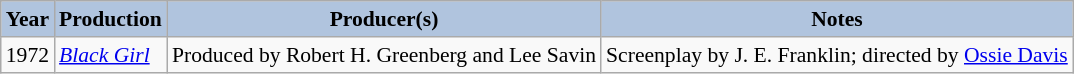<table class="wikitable" style="font-size:90%;">
<tr>
<th style="background:#B0C4DE;">Year</th>
<th style="background:#B0C4DE;">Production</th>
<th style="background:#B0C4DE;">Producer(s)</th>
<th style="background:#B0C4DE;">Notes</th>
</tr>
<tr>
<td>1972</td>
<td><em><a href='#'>Black Girl</a></em></td>
<td>Produced by Robert H. Greenberg and Lee Savin</td>
<td>Screenplay by J. E. Franklin; directed by <a href='#'>Ossie Davis</a></td>
</tr>
</table>
